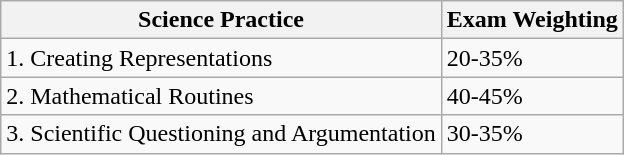<table class="wikitable">
<tr>
<th>Science Practice</th>
<th>Exam Weighting</th>
</tr>
<tr>
<td>1. Creating Representations</td>
<td>20-35%</td>
</tr>
<tr>
<td>2. Mathematical Routines</td>
<td>40-45%</td>
</tr>
<tr>
<td>3. Scientific Questioning and Argumentation</td>
<td>30-35%</td>
</tr>
</table>
